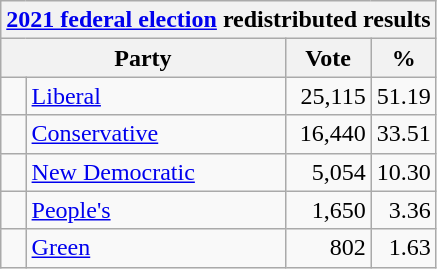<table class="wikitable">
<tr>
<th colspan="4"><a href='#'>2021 federal election</a> redistributed results</th>
</tr>
<tr>
<th bgcolor="#DDDDFF" width="130px" colspan="2">Party</th>
<th bgcolor="#DDDDFF" width="50px">Vote</th>
<th bgcolor="#DDDDFF" width="30px">%</th>
</tr>
<tr>
<td> </td>
<td><a href='#'>Liberal</a></td>
<td align=right>25,115</td>
<td align=right>51.19</td>
</tr>
<tr>
<td> </td>
<td><a href='#'>Conservative</a></td>
<td align=right>16,440</td>
<td align=right>33.51</td>
</tr>
<tr>
<td> </td>
<td><a href='#'>New Democratic</a></td>
<td align=right>5,054</td>
<td align=right>10.30</td>
</tr>
<tr>
<td> </td>
<td><a href='#'>People's</a></td>
<td align=right>1,650</td>
<td align=right>3.36</td>
</tr>
<tr>
<td> </td>
<td><a href='#'>Green</a></td>
<td align=right>802</td>
<td align=right>1.63</td>
</tr>
</table>
